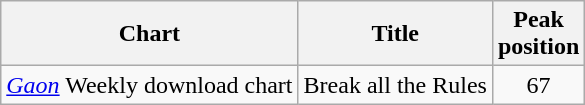<table class="wikitable sortable">
<tr>
<th>Chart</th>
<th>Title</th>
<th>Peak<br>position</th>
</tr>
<tr>
<td><em><a href='#'>Gaon</a></em> Weekly download chart</td>
<td align="center">Break all the Rules</td>
<td align="center">67</td>
</tr>
</table>
